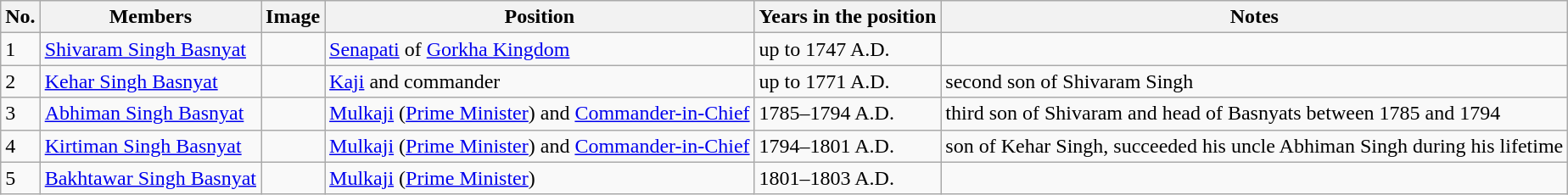<table class="wikitable sortable">
<tr>
<th>No.</th>
<th>Members</th>
<th>Image</th>
<th>Position</th>
<th>Years in the position</th>
<th>Notes</th>
</tr>
<tr>
<td>1</td>
<td><a href='#'>Shivaram Singh Basnyat</a></td>
<td></td>
<td><a href='#'>Senapati</a> of <a href='#'>Gorkha Kingdom</a></td>
<td>up to 1747 A.D.</td>
<td></td>
</tr>
<tr>
<td>2</td>
<td><a href='#'>Kehar Singh Basnyat</a></td>
<td></td>
<td><a href='#'>Kaji</a> and commander</td>
<td>up to 1771 A.D.</td>
<td>second son of Shivaram Singh</td>
</tr>
<tr>
<td>3</td>
<td><a href='#'>Abhiman Singh Basnyat</a></td>
<td></td>
<td><a href='#'>Mulkaji</a>  (<a href='#'>Prime Minister</a>) and <a href='#'>Commander-in-Chief</a></td>
<td>1785–1794 A.D.</td>
<td>third son of Shivaram and head of Basnyats between 1785 and 1794</td>
</tr>
<tr>
<td>4</td>
<td><a href='#'>Kirtiman Singh Basnyat</a></td>
<td></td>
<td><a href='#'>Mulkaji</a>  (<a href='#'>Prime Minister</a>) and <a href='#'>Commander-in-Chief</a></td>
<td>1794–1801 A.D.</td>
<td>son of Kehar Singh, succeeded his uncle Abhiman Singh during his lifetime</td>
</tr>
<tr>
<td>5</td>
<td><a href='#'>Bakhtawar Singh Basnyat</a></td>
<td></td>
<td><a href='#'>Mulkaji</a>  (<a href='#'>Prime Minister</a>)</td>
<td>1801–1803 A.D.</td>
<td></td>
</tr>
</table>
